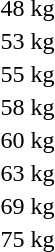<table>
<tr>
<td rowspan=2>48 kg<br></td>
<td rowspan=2></td>
<td rowspan=2></td>
<td></td>
</tr>
<tr>
<td></td>
</tr>
<tr>
<td rowspan=2>53 kg<br></td>
<td rowspan=2></td>
<td rowspan=2></td>
<td></td>
</tr>
<tr>
<td></td>
</tr>
<tr>
<td rowspan=2>55 kg<br></td>
<td rowspan=2></td>
<td rowspan=2></td>
<td></td>
</tr>
<tr>
<td></td>
</tr>
<tr>
<td rowspan=2>58 kg<br></td>
<td rowspan=2></td>
<td rowspan=2></td>
<td></td>
</tr>
<tr>
<td></td>
</tr>
<tr>
<td rowspan=2>60 kg<br></td>
<td rowspan=2></td>
<td rowspan=2></td>
<td></td>
</tr>
<tr>
<td></td>
</tr>
<tr>
<td rowspan=2>63 kg<br></td>
<td rowspan=2></td>
<td rowspan=2></td>
<td></td>
</tr>
<tr>
<td></td>
</tr>
<tr>
<td rowspan=2>69 kg<br></td>
<td rowspan=2></td>
<td rowspan=2></td>
<td></td>
</tr>
<tr>
<td></td>
</tr>
<tr>
<td rowspan=2>75 kg<br></td>
<td rowspan=2></td>
<td rowspan=2></td>
<td></td>
</tr>
<tr>
<td></td>
</tr>
</table>
